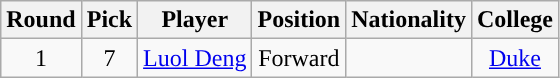<table class="wikitable sortable sortable">
<tr>
<th>Round</th>
<th>Pick</th>
<th>Player</th>
<th>Position</th>
<th>Nationality</th>
<th>College</th>
</tr>
<tr style="text-align: center">
<td>1</td>
<td>7</td>
<td><a href='#'>Luol Deng</a></td>
<td>Forward</td>
<td></td>
<td><a href='#'>Duke</a></td>
</tr>
</table>
